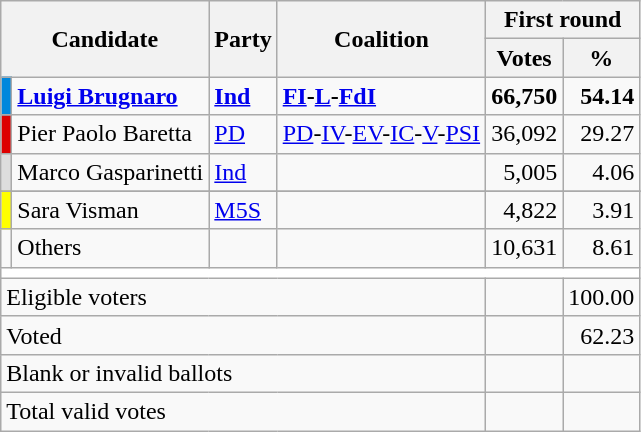<table class="wikitable centre">
<tr>
<th scope="col" rowspan=2 colspan=2>Candidate</th>
<th scope="col" rowspan=2 colspan=1>Party</th>
<th scope="col" rowspan=2 colspan=1>Coalition</th>
<th scope="col" colspan=2>First round</th>
</tr>
<tr>
<th scope="col">Votes</th>
<th scope="col">%</th>
</tr>
<tr>
<td bgcolor="#0087DC"></td>
<td><strong><a href='#'>Luigi Brugnaro</a></strong></td>
<td><strong><a href='#'>Ind</a></strong></td>
<td><strong><a href='#'>FI</a>-<a href='#'>L</a>-<a href='#'>FdI</a></strong></td>
<td style="text-align: right"><strong>66,750</strong></td>
<td style="text-align: right"><strong>54.14</strong></td>
</tr>
<tr>
<td bgcolor="#dd0000"></td>
<td>Pier Paolo Baretta</td>
<td><a href='#'>PD</a></td>
<td><a href='#'>PD</a>-<a href='#'>IV</a>-<a href='#'>EV</a>-<a href='#'>IC</a>-<a href='#'>V</a>-<a href='#'>PSI</a></td>
<td style="text-align: right">36,092</td>
<td style="text-align: right">29.27</td>
</tr>
<tr>
<td bgcolor="#DDDDDD"></td>
<td>Marco Gasparinetti</td>
<td><a href='#'>Ind</a></td>
<td></td>
<td style="text-align: right">5,005</td>
<td style="text-align: right">4.06</td>
</tr>
<tr>
</tr>
<tr>
<td bgcolor="yellow"></td>
<td>Sara Visman</td>
<td><a href='#'>M5S</a></td>
<td></td>
<td style="text-align: right">4,822</td>
<td style="text-align: right">3.91</td>
</tr>
<tr>
<td bgcolor=""></td>
<td>Others</td>
<td></td>
<td></td>
<td style="text-align: right">10,631</td>
<td style="text-align: right">8.61</td>
</tr>
<tr bgcolor=white>
<td colspan=8></td>
</tr>
<tr>
<td colspan=4>Eligible voters</td>
<td style="text-align: right"></td>
<td style="text-align: right">100.00</td>
</tr>
<tr>
<td colspan=4>Voted</td>
<td style="text-align: right"></td>
<td style="text-align: right">62.23</td>
</tr>
<tr>
<td colspan=4>Blank or invalid ballots</td>
<td style="text-align: right"></td>
<td style="text-align: right"></td>
</tr>
<tr>
<td colspan=4>Total valid votes</td>
<td style="text-align: right"></td>
<td style="text-align: right"></td>
</tr>
</table>
